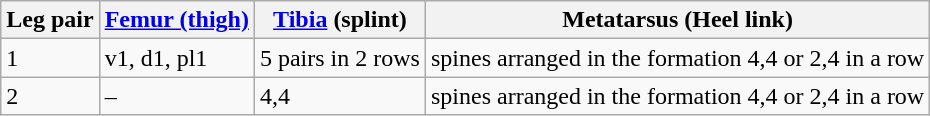<table class="wikitable">
<tr>
<th>Leg pair</th>
<th><a href='#'>Femur (thigh)</a></th>
<th><a href='#'>Tibia</a> (splint)</th>
<th>Metatarsus (Heel link)</th>
</tr>
<tr>
<td>1</td>
<td>v1, d1, pl1</td>
<td>5 pairs in 2 rows</td>
<td>spines arranged in the formation 4,4 or 2,4 in a row</td>
</tr>
<tr>
<td>2</td>
<td>–</td>
<td>4,4</td>
<td>spines arranged in the formation 4,4 or 2,4 in a row</td>
</tr>
</table>
